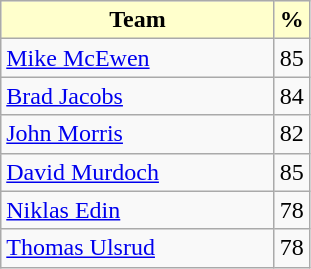<table class="wikitable">
<tr>
<th style="background: #ffffcc; width:175px;">Team</th>
<th style="background: #ffffcc;">%</th>
</tr>
<tr>
<td> <a href='#'>Mike McEwen</a></td>
<td>85</td>
</tr>
<tr>
<td> <a href='#'>Brad Jacobs</a></td>
<td>84</td>
</tr>
<tr>
<td> <a href='#'>John Morris</a></td>
<td>82</td>
</tr>
<tr>
<td> <a href='#'>David Murdoch</a></td>
<td>85</td>
</tr>
<tr>
<td> <a href='#'>Niklas Edin</a></td>
<td>78</td>
</tr>
<tr>
<td> <a href='#'>Thomas Ulsrud</a></td>
<td>78</td>
</tr>
</table>
